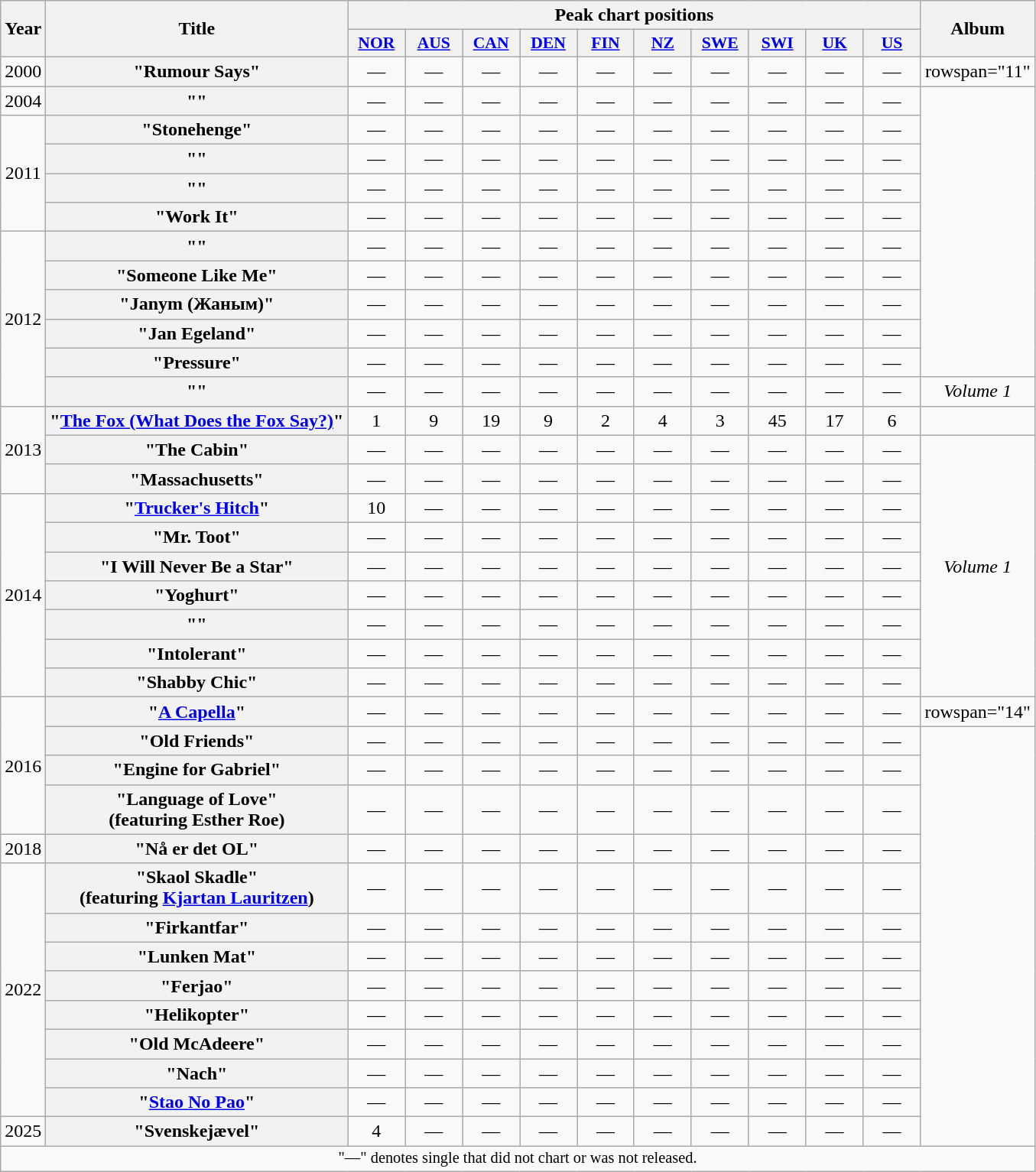<table class="wikitable plainrowheaders" style="text-align:center;">
<tr>
<th scope="col" rowspan="2">Year</th>
<th scope="col" rowspan="2">Title</th>
<th scope="col" colspan="10">Peak chart positions</th>
<th scope="col" rowspan="2">Album</th>
</tr>
<tr>
<th scope="col" style="width:3em;font-size:90%;"><a href='#'>NOR</a><br></th>
<th scope="col" style="width:3em;font-size:90%;"><a href='#'>AUS</a><br></th>
<th scope="col" style="width:3em;font-size:90%;"><a href='#'>CAN</a><br></th>
<th scope="col" style="width:3em;font-size:90%;"><a href='#'>DEN</a><br></th>
<th scope="col" style="width:3em;font-size:90%;"><a href='#'>FIN</a><br></th>
<th scope="col" style="width:3em;font-size:90%;"><a href='#'>NZ</a><br></th>
<th scope="col" style="width:3em;font-size:90%;"><a href='#'>SWE</a><br></th>
<th scope="col" style="width:3em;font-size:90%;"><a href='#'>SWI</a><br></th>
<th scope="col" style="width:3em;font-size:90%;"><a href='#'>UK</a><br></th>
<th scope="col" style="width:3em;font-size:90%;"><a href='#'>US</a><br></th>
</tr>
<tr>
<td>2000</td>
<th scope="row">"Rumour Says"</th>
<td>—</td>
<td>—</td>
<td>—</td>
<td>—</td>
<td>—</td>
<td>—</td>
<td>—</td>
<td>—</td>
<td>—</td>
<td>—</td>
<td>rowspan="11" </td>
</tr>
<tr>
<td>2004</td>
<th scope="row">""</th>
<td>—</td>
<td>—</td>
<td>—</td>
<td>—</td>
<td>—</td>
<td>—</td>
<td>—</td>
<td>—</td>
<td>—</td>
<td>—</td>
</tr>
<tr>
<td rowspan="4">2011</td>
<th scope="row">"Stonehenge"</th>
<td>—</td>
<td>—</td>
<td>—</td>
<td>—</td>
<td>—</td>
<td>—</td>
<td>—</td>
<td>—</td>
<td>—</td>
<td>—</td>
</tr>
<tr>
<th scope="row">""</th>
<td>—</td>
<td>—</td>
<td>—</td>
<td>—</td>
<td>—</td>
<td>—</td>
<td>—</td>
<td>—</td>
<td>—</td>
<td>—</td>
</tr>
<tr>
<th scope="row">""</th>
<td>—</td>
<td>—</td>
<td>—</td>
<td>—</td>
<td>—</td>
<td>—</td>
<td>—</td>
<td>—</td>
<td>—</td>
<td>—</td>
</tr>
<tr>
<th scope="row">"Work It"</th>
<td>—</td>
<td>—</td>
<td>—</td>
<td>—</td>
<td>—</td>
<td>—</td>
<td>—</td>
<td>—</td>
<td>—</td>
<td>—</td>
</tr>
<tr>
<td rowspan="6">2012</td>
<th scope="row">""</th>
<td>—</td>
<td>—</td>
<td>—</td>
<td>—</td>
<td>—</td>
<td>—</td>
<td>—</td>
<td>—</td>
<td>—</td>
<td>—</td>
</tr>
<tr>
<th scope="row">"Someone Like Me"</th>
<td>—</td>
<td>—</td>
<td>—</td>
<td>—</td>
<td>—</td>
<td>—</td>
<td>—</td>
<td>—</td>
<td>—</td>
<td>—</td>
</tr>
<tr>
<th scope="row">"Janym (Жаным)"</th>
<td>—</td>
<td>—</td>
<td>—</td>
<td>—</td>
<td>—</td>
<td>—</td>
<td>—</td>
<td>—</td>
<td>—</td>
<td>—</td>
</tr>
<tr>
<th scope="row">"Jan Egeland"</th>
<td>—</td>
<td>—</td>
<td>—</td>
<td>—</td>
<td>—</td>
<td>—</td>
<td>—</td>
<td>—</td>
<td>—</td>
<td>—</td>
</tr>
<tr>
<th scope="row">"Pressure"</th>
<td>—</td>
<td>—</td>
<td>—</td>
<td>—</td>
<td>—</td>
<td>—</td>
<td>—</td>
<td>—</td>
<td>—</td>
<td>—</td>
</tr>
<tr>
<th scope="row">""</th>
<td>—</td>
<td>—</td>
<td>—</td>
<td>—</td>
<td>—</td>
<td>—</td>
<td>—</td>
<td>—</td>
<td>—</td>
<td>—</td>
<td><em>Volume 1</em></td>
</tr>
<tr>
<td rowspan="3">2013</td>
<th scope="row">"<a href='#'>The Fox (What Does the Fox Say?)</a>"</th>
<td>1</td>
<td>9</td>
<td>19</td>
<td>9</td>
<td>2</td>
<td>4</td>
<td>3</td>
<td>45</td>
<td>17</td>
<td>6</td>
<td></td>
</tr>
<tr>
<th scope="row">"The Cabin"</th>
<td>—</td>
<td>—</td>
<td>—</td>
<td>—</td>
<td>—</td>
<td>—</td>
<td>—</td>
<td>—</td>
<td>—</td>
<td>—</td>
<td rowspan="9"><em>Volume 1</em></td>
</tr>
<tr>
<th scope="row">"Massachusetts"</th>
<td>—</td>
<td>—</td>
<td>—</td>
<td>—</td>
<td>—</td>
<td>—</td>
<td>—</td>
<td>—</td>
<td>—</td>
<td>—</td>
</tr>
<tr>
<td rowspan="7">2014</td>
<th scope="row">"<a href='#'>Trucker's Hitch</a>"</th>
<td>10</td>
<td>—</td>
<td>—</td>
<td>—</td>
<td>—</td>
<td>—</td>
<td>—</td>
<td>—</td>
<td>—</td>
<td>—</td>
</tr>
<tr>
<th scope="row">"Mr. Toot"</th>
<td>—</td>
<td>—</td>
<td>—</td>
<td>—</td>
<td>—</td>
<td>—</td>
<td>—</td>
<td>—</td>
<td>—</td>
<td>—</td>
</tr>
<tr>
<th scope="row">"I Will Never Be a Star"</th>
<td>—</td>
<td>—</td>
<td>—</td>
<td>—</td>
<td>—</td>
<td>—</td>
<td>—</td>
<td>—</td>
<td>—</td>
<td>—</td>
</tr>
<tr>
<th scope="row">"Yoghurt"</th>
<td>—</td>
<td>—</td>
<td>—</td>
<td>—</td>
<td>—</td>
<td>—</td>
<td>—</td>
<td>—</td>
<td>—</td>
<td>—</td>
</tr>
<tr>
<th scope="row">""</th>
<td>—</td>
<td>—</td>
<td>—</td>
<td>—</td>
<td>—</td>
<td>—</td>
<td>—</td>
<td>—</td>
<td>—</td>
<td>—</td>
</tr>
<tr>
<th scope="row">"Intolerant"</th>
<td>—</td>
<td>—</td>
<td>—</td>
<td>—</td>
<td>—</td>
<td>—</td>
<td>—</td>
<td>—</td>
<td>—</td>
<td>—</td>
</tr>
<tr>
<th scope="row">"Shabby Chic"</th>
<td>—</td>
<td>—</td>
<td>—</td>
<td>—</td>
<td>—</td>
<td>—</td>
<td>—</td>
<td>—</td>
<td>—</td>
<td>—</td>
</tr>
<tr>
<td rowspan="4">2016</td>
<th scope="row">"<a href='#'>A Capella</a>"</th>
<td>—</td>
<td>—</td>
<td>—</td>
<td>—</td>
<td>—</td>
<td>—</td>
<td>—</td>
<td>—</td>
<td>—</td>
<td>—</td>
<td>rowspan="14" </td>
</tr>
<tr>
<th scope="row">"Old Friends"</th>
<td>—</td>
<td>—</td>
<td>—</td>
<td>—</td>
<td>—</td>
<td>—</td>
<td>—</td>
<td>—</td>
<td>—</td>
<td>—</td>
</tr>
<tr>
<th scope="row">"Engine for Gabriel"</th>
<td>—</td>
<td>—</td>
<td>—</td>
<td>—</td>
<td>—</td>
<td>—</td>
<td>—</td>
<td>—</td>
<td>—</td>
<td>—</td>
</tr>
<tr>
<th scope="row">"Language of Love"<br><span>(featuring Esther Roe)</span></th>
<td>—</td>
<td>—</td>
<td>—</td>
<td>—</td>
<td>—</td>
<td>—</td>
<td>—</td>
<td>—</td>
<td>—</td>
<td>—</td>
</tr>
<tr>
<td>2018</td>
<th scope="row">"Nå er det OL"</th>
<td>—</td>
<td>—</td>
<td>—</td>
<td>—</td>
<td>—</td>
<td>—</td>
<td>—</td>
<td>—</td>
<td>—</td>
<td>—</td>
</tr>
<tr>
<td rowspan="8">2022</td>
<th scope="row">"Skaol Skadle"<br><span>(featuring <a href='#'>Kjartan Lauritzen</a>)</span></th>
<td>—</td>
<td>—</td>
<td>—</td>
<td>—</td>
<td>—</td>
<td>—</td>
<td>—</td>
<td>—</td>
<td>—</td>
<td>—</td>
</tr>
<tr>
<th scope="row">"Firkantfar"</th>
<td>—</td>
<td>—</td>
<td>—</td>
<td>—</td>
<td>—</td>
<td>—</td>
<td>—</td>
<td>—</td>
<td>—</td>
<td>—</td>
</tr>
<tr>
<th scope="row">"Lunken Mat"</th>
<td>—</td>
<td>—</td>
<td>—</td>
<td>—</td>
<td>—</td>
<td>—</td>
<td>—</td>
<td>—</td>
<td>—</td>
<td>—</td>
</tr>
<tr>
<th scope="row">"Ferjao"</th>
<td>—</td>
<td>—</td>
<td>—</td>
<td>—</td>
<td>—</td>
<td>—</td>
<td>—</td>
<td>—</td>
<td>—</td>
<td>—</td>
</tr>
<tr>
<th scope="row">"Helikopter"</th>
<td>—</td>
<td>—</td>
<td>—</td>
<td>—</td>
<td>—</td>
<td>—</td>
<td>—</td>
<td>—</td>
<td>—</td>
<td>—</td>
</tr>
<tr>
<th scope="row">"Old McAdeere"</th>
<td>—</td>
<td>—</td>
<td>—</td>
<td>—</td>
<td>—</td>
<td>—</td>
<td>—</td>
<td>—</td>
<td>—</td>
<td>—</td>
</tr>
<tr>
<th scope="row">"Nach"</th>
<td>—</td>
<td>—</td>
<td>—</td>
<td>—</td>
<td>—</td>
<td>—</td>
<td>—</td>
<td>—</td>
<td>—</td>
<td>—</td>
</tr>
<tr>
<th scope="row">"<a href='#'>Stao No Pao</a>"</th>
<td>—</td>
<td>—</td>
<td>—</td>
<td>—</td>
<td>—</td>
<td>—</td>
<td>—</td>
<td>—</td>
<td>—</td>
<td>—</td>
</tr>
<tr>
<td>2025</td>
<th scope="row">"Svenskejævel"<br></th>
<td>4<br></td>
<td>—</td>
<td>—</td>
<td>—</td>
<td>—</td>
<td>—</td>
<td>—</td>
<td>—</td>
<td>—</td>
<td>—</td>
</tr>
<tr>
<td colspan="13" style="font-size:85%">"—" denotes single that did not chart or was not released.</td>
</tr>
</table>
